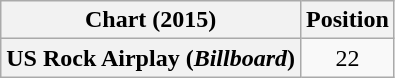<table class="wikitable plainrowheaders">
<tr>
<th>Chart (2015)</th>
<th>Position</th>
</tr>
<tr>
<th scope="row">US Rock Airplay (<em>Billboard</em>)</th>
<td style="text-align:center;">22</td>
</tr>
</table>
